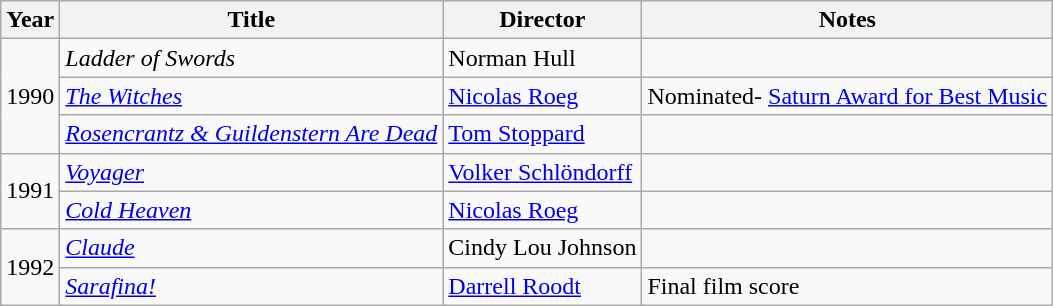<table class="wikitable">
<tr>
<th>Year</th>
<th>Title</th>
<th>Director</th>
<th>Notes</th>
</tr>
<tr>
<td rowspan="3">1990</td>
<td><em>Ladder of Swords</em></td>
<td>Norman Hull</td>
<td></td>
</tr>
<tr>
<td><em><a href='#'>The Witches</a></em></td>
<td><a href='#'>Nicolas Roeg</a></td>
<td>Nominated- <a href='#'>Saturn Award for Best Music</a></td>
</tr>
<tr>
<td><em><a href='#'>Rosencrantz & Guildenstern Are Dead</a></em></td>
<td><a href='#'>Tom Stoppard</a></td>
<td></td>
</tr>
<tr>
<td rowspan="2">1991</td>
<td><em><a href='#'>Voyager</a></em></td>
<td><a href='#'>Volker Schlöndorff</a></td>
<td></td>
</tr>
<tr>
<td><em><a href='#'>Cold Heaven</a></em></td>
<td><a href='#'>Nicolas Roeg</a></td>
<td></td>
</tr>
<tr>
<td rowspan="2">1992</td>
<td><em><a href='#'>Claude</a></em></td>
<td>Cindy Lou Johnson</td>
<td></td>
</tr>
<tr>
<td><em><a href='#'>Sarafina!</a></em></td>
<td><a href='#'>Darrell Roodt</a></td>
<td>Final film score</td>
</tr>
</table>
